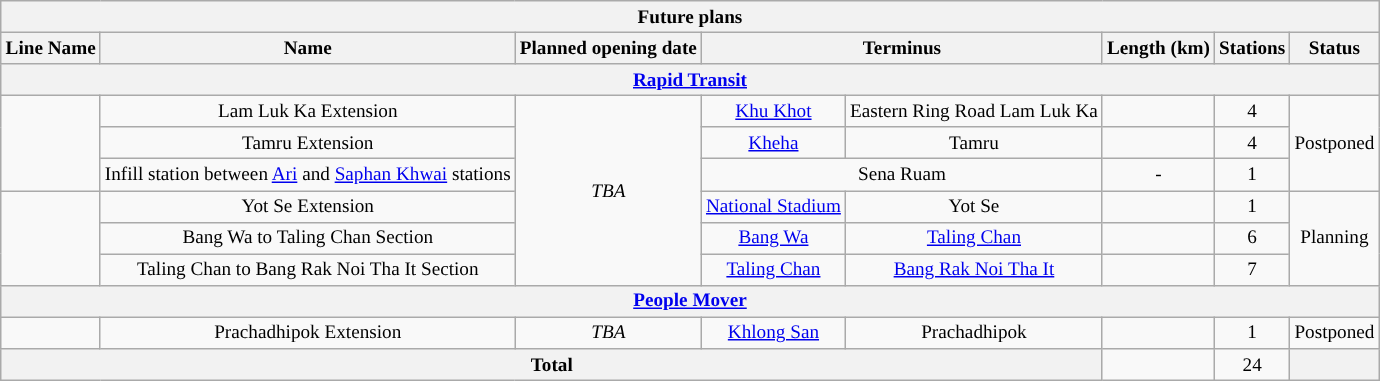<table class="wikitable" style=margin:auto;font-align:center;text-align:center;font-size:80%;">
<tr>
<th colspan="8">Future plans</th>
</tr>
<tr>
<th><strong>Line Name</strong></th>
<th><strong>Name</strong></th>
<th><strong>Planned opening date</strong></th>
<th colspan="2"><strong>Terminus</strong></th>
<th><strong>Length (km)</strong></th>
<th><strong>Stations</strong></th>
<th><strong>Status</strong></th>
</tr>
<tr>
<th colspan="8"><strong><a href='#'>Rapid Transit</a></strong></th>
</tr>
<tr>
<td rowspan="3" style="background:#"><strong><a href='#'></a></strong></td>
<td>Lam Luk Ka Extension</td>
<td rowspan="6"><abbr><em>TBA</em></abbr></td>
<td><a href='#'>Khu Khot</a></td>
<td>Eastern Ring Road Lam Luk Ka</td>
<td></td>
<td>4</td>
<td rowspan="3">Postponed</td>
</tr>
<tr>
<td>Tamru Extension</td>
<td><a href='#'>Kheha</a></td>
<td>Tamru</td>
<td></td>
<td>4</td>
</tr>
<tr>
<td>Infill station between <a href='#'>Ari</a> and <a href='#'>Saphan Khwai</a> stations</td>
<td colspan="2"> Sena Ruam</td>
<td>-</td>
<td>1</td>
</tr>
<tr>
<td rowspan="3" style="background:#"><strong><a href='#'></a></strong></td>
<td>Yot Se Extension</td>
<td><a href='#'>National Stadium</a></td>
<td>Yot Se</td>
<td></td>
<td>1</td>
<td rowspan="3">Planning</td>
</tr>
<tr>
<td>Bang Wa to Taling Chan Section</td>
<td><a href='#'>Bang Wa</a></td>
<td><a href='#'>Taling Chan</a></td>
<td></td>
<td>6</td>
</tr>
<tr>
<td>Taling Chan to Bang Rak Noi Tha It Section</td>
<td><a href='#'>Taling Chan</a></td>
<td><a href='#'>Bang Rak Noi Tha It</a></td>
<td></td>
<td>7</td>
</tr>
<tr>
<th colspan="8"><strong><a href='#'>People Mover</a></strong></th>
</tr>
<tr>
<td style="background:#"><strong><a href='#'></a></strong></td>
<td>Prachadhipok Extension</td>
<td><abbr><em>TBA</em></abbr></td>
<td><a href='#'>Khlong San</a></td>
<td>Prachadhipok</td>
<td></td>
<td>1</td>
<td>Postponed</td>
</tr>
<tr>
<th colspan="5"><strong>Total</strong></th>
<td></td>
<td>24</td>
<th></th>
</tr>
</table>
